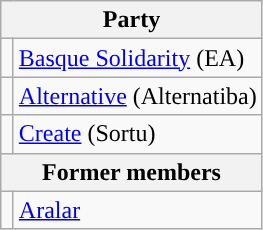<table class="wikitable" style="text-align:left;">
<tr>
<th colspan="2">Party</th>
</tr>
<tr>
<td width="1"></td>
<td><a href='#'>Basque Solidarity</a> (EA)</td>
</tr>
<tr>
<td></td>
<td><a href='#'>Alternative</a> (Alternatiba)</td>
</tr>
<tr>
<td></td>
<td><a href='#'>Create</a> (Sortu)</td>
</tr>
<tr>
<th colspan="2">Former members</th>
</tr>
<tr>
<td></td>
<td><a href='#'>Aralar</a></td>
</tr>
</table>
